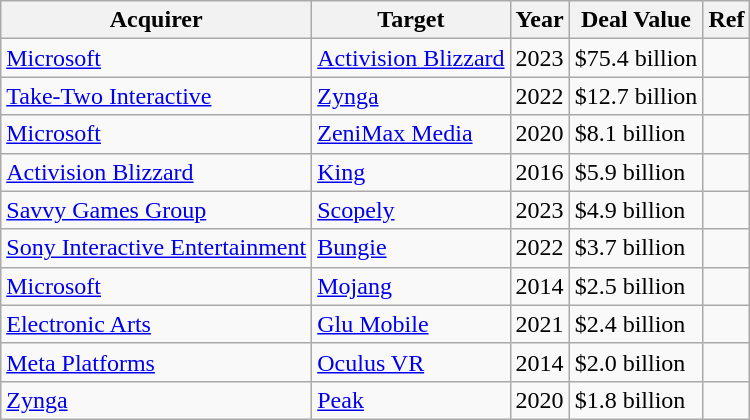<table class="wikitable">
<tr>
<th>Acquirer</th>
<th>Target</th>
<th>Year</th>
<th>Deal Value</th>
<th>Ref</th>
</tr>
<tr>
<td><a href='#'>Microsoft</a></td>
<td><a href='#'>Activision Blizzard</a></td>
<td>2023</td>
<td>$75.4 billion</td>
<td></td>
</tr>
<tr>
<td><a href='#'>Take-Two Interactive</a></td>
<td><a href='#'>Zynga</a></td>
<td>2022</td>
<td>$12.7 billion</td>
<td></td>
</tr>
<tr>
<td><a href='#'>Microsoft</a></td>
<td><a href='#'>ZeniMax Media</a></td>
<td>2020</td>
<td>$8.1 billion</td>
<td></td>
</tr>
<tr>
<td><a href='#'>Activision Blizzard</a></td>
<td><a href='#'>King</a></td>
<td>2016</td>
<td>$5.9 billion</td>
<td></td>
</tr>
<tr>
<td><a href='#'>Savvy Games Group</a></td>
<td><a href='#'>Scopely</a></td>
<td>2023</td>
<td>$4.9 billion</td>
<td></td>
</tr>
<tr>
<td><a href='#'>Sony Interactive Entertainment</a></td>
<td><a href='#'>Bungie</a></td>
<td>2022</td>
<td>$3.7 billion</td>
<td></td>
</tr>
<tr>
<td><a href='#'>Microsoft</a></td>
<td><a href='#'>Mojang</a></td>
<td>2014</td>
<td>$2.5 billion</td>
<td></td>
</tr>
<tr>
<td><a href='#'>Electronic Arts</a></td>
<td><a href='#'>Glu Mobile</a></td>
<td>2021</td>
<td>$2.4 billion</td>
<td></td>
</tr>
<tr>
<td><a href='#'>Meta Platforms</a></td>
<td><a href='#'>Oculus VR</a></td>
<td>2014</td>
<td>$2.0 billion</td>
<td></td>
</tr>
<tr>
<td><a href='#'>Zynga</a></td>
<td><a href='#'>Peak</a></td>
<td>2020</td>
<td>$1.8 billion</td>
<td></td>
</tr>
</table>
